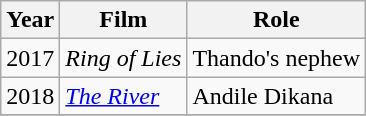<table class="wikitable">
<tr>
<th>Year</th>
<th>Film</th>
<th>Role</th>
</tr>
<tr>
<td>2017</td>
<td><em>Ring of Lies</em></td>
<td>Thando's nephew</td>
</tr>
<tr>
<td>2018</td>
<td><em><a href='#'>The River</a></em></td>
<td>Andile Dikana</td>
</tr>
<tr>
</tr>
</table>
